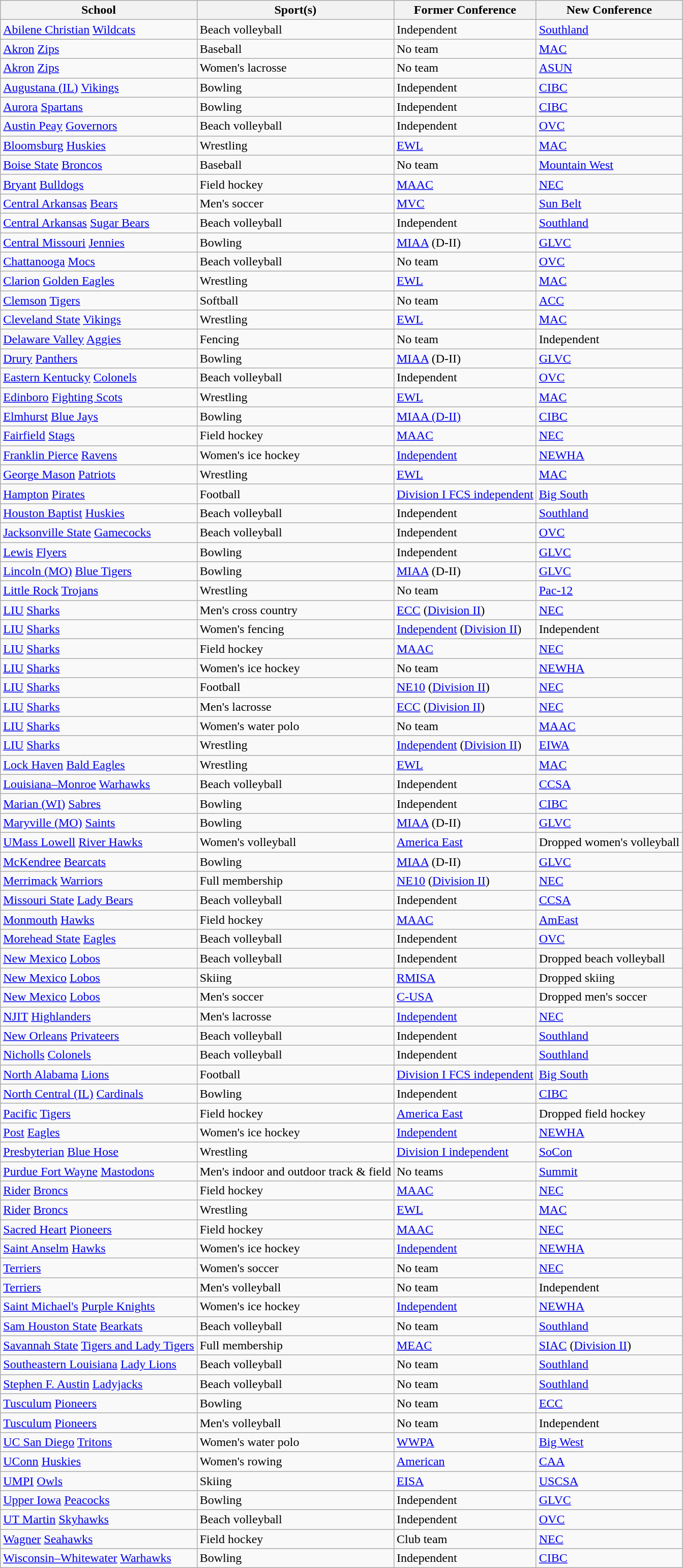<table class="wikitable sortable">
<tr>
<th>School</th>
<th>Sport(s)</th>
<th>Former Conference</th>
<th>New Conference</th>
</tr>
<tr>
<td><a href='#'>Abilene Christian</a> <a href='#'>Wildcats</a></td>
<td>Beach volleyball</td>
<td>Independent</td>
<td><a href='#'>Southland</a></td>
</tr>
<tr>
<td><a href='#'>Akron</a> <a href='#'>Zips</a></td>
<td>Baseball</td>
<td>No team</td>
<td><a href='#'>MAC</a></td>
</tr>
<tr>
<td><a href='#'>Akron</a> <a href='#'>Zips</a></td>
<td>Women's lacrosse</td>
<td>No team</td>
<td><a href='#'>ASUN</a></td>
</tr>
<tr>
<td><a href='#'>Augustana (IL)</a> <a href='#'>Vikings</a></td>
<td>Bowling</td>
<td>Independent</td>
<td><a href='#'>CIBC</a></td>
</tr>
<tr>
<td><a href='#'>Aurora</a> <a href='#'>Spartans</a></td>
<td>Bowling</td>
<td>Independent</td>
<td><a href='#'>CIBC</a></td>
</tr>
<tr>
<td><a href='#'>Austin Peay</a> <a href='#'>Governors</a></td>
<td>Beach volleyball</td>
<td>Independent</td>
<td><a href='#'>OVC</a></td>
</tr>
<tr>
<td><a href='#'>Bloomsburg</a> <a href='#'>Huskies</a></td>
<td>Wrestling</td>
<td><a href='#'>EWL</a></td>
<td><a href='#'>MAC</a></td>
</tr>
<tr>
<td><a href='#'>Boise State</a> <a href='#'>Broncos</a></td>
<td>Baseball</td>
<td>No team</td>
<td><a href='#'>Mountain West</a></td>
</tr>
<tr>
<td><a href='#'>Bryant</a> <a href='#'>Bulldogs</a></td>
<td>Field hockey</td>
<td><a href='#'>MAAC</a></td>
<td><a href='#'>NEC</a></td>
</tr>
<tr>
<td><a href='#'>Central Arkansas</a> <a href='#'>Bears</a></td>
<td>Men's soccer</td>
<td><a href='#'>MVC</a></td>
<td><a href='#'>Sun Belt</a></td>
</tr>
<tr>
<td><a href='#'>Central Arkansas</a> <a href='#'>Sugar Bears</a></td>
<td>Beach volleyball</td>
<td>Independent</td>
<td><a href='#'>Southland</a></td>
</tr>
<tr>
<td><a href='#'>Central Missouri</a> <a href='#'>Jennies</a></td>
<td>Bowling</td>
<td><a href='#'>MIAA</a> (D-II)</td>
<td><a href='#'>GLVC</a></td>
</tr>
<tr>
<td><a href='#'>Chattanooga</a> <a href='#'>Mocs</a></td>
<td>Beach volleyball</td>
<td>No team</td>
<td><a href='#'>OVC</a></td>
</tr>
<tr>
<td><a href='#'>Clarion</a> <a href='#'>Golden Eagles</a></td>
<td>Wrestling</td>
<td><a href='#'>EWL</a></td>
<td><a href='#'>MAC</a></td>
</tr>
<tr>
<td><a href='#'>Clemson</a> <a href='#'>Tigers</a></td>
<td>Softball</td>
<td>No team</td>
<td><a href='#'>ACC</a></td>
</tr>
<tr>
<td><a href='#'>Cleveland State</a> <a href='#'>Vikings</a></td>
<td>Wrestling</td>
<td><a href='#'>EWL</a></td>
<td><a href='#'>MAC</a></td>
</tr>
<tr>
<td><a href='#'>Delaware Valley</a> <a href='#'>Aggies</a></td>
<td>Fencing</td>
<td>No team</td>
<td>Independent</td>
</tr>
<tr>
<td><a href='#'>Drury</a> <a href='#'>Panthers</a></td>
<td>Bowling</td>
<td><a href='#'>MIAA</a> (D-II)</td>
<td><a href='#'>GLVC</a></td>
</tr>
<tr>
<td><a href='#'>Eastern Kentucky</a> <a href='#'>Colonels</a></td>
<td>Beach volleyball</td>
<td>Independent</td>
<td><a href='#'>OVC</a></td>
</tr>
<tr>
<td><a href='#'>Edinboro</a> <a href='#'>Fighting Scots</a></td>
<td>Wrestling</td>
<td><a href='#'>EWL</a></td>
<td><a href='#'>MAC</a></td>
</tr>
<tr>
<td><a href='#'>Elmhurst</a> <a href='#'>Blue Jays</a></td>
<td>Bowling</td>
<td><a href='#'>MIAA (D-II)</a></td>
<td><a href='#'>CIBC</a></td>
</tr>
<tr>
<td><a href='#'>Fairfield</a> <a href='#'>Stags</a></td>
<td>Field hockey</td>
<td><a href='#'>MAAC</a></td>
<td><a href='#'>NEC</a></td>
</tr>
<tr>
<td><a href='#'>Franklin Pierce</a> <a href='#'>Ravens</a></td>
<td>Women's ice hockey</td>
<td><a href='#'>Independent</a></td>
<td><a href='#'>NEWHA</a></td>
</tr>
<tr>
<td><a href='#'>George Mason</a> <a href='#'>Patriots</a></td>
<td>Wrestling</td>
<td><a href='#'>EWL</a></td>
<td><a href='#'>MAC</a></td>
</tr>
<tr>
<td><a href='#'>Hampton</a> <a href='#'>Pirates</a></td>
<td>Football</td>
<td><a href='#'>Division I FCS independent</a></td>
<td><a href='#'>Big South</a></td>
</tr>
<tr>
<td><a href='#'>Houston Baptist</a> <a href='#'>Huskies</a></td>
<td>Beach volleyball</td>
<td>Independent</td>
<td><a href='#'>Southland</a></td>
</tr>
<tr>
<td><a href='#'>Jacksonville State</a> <a href='#'>Gamecocks</a></td>
<td>Beach volleyball</td>
<td>Independent</td>
<td><a href='#'>OVC</a></td>
</tr>
<tr>
<td><a href='#'>Lewis</a> <a href='#'>Flyers</a></td>
<td>Bowling</td>
<td>Independent</td>
<td><a href='#'>GLVC</a></td>
</tr>
<tr>
<td><a href='#'>Lincoln (MO)</a> <a href='#'>Blue Tigers</a></td>
<td>Bowling</td>
<td><a href='#'>MIAA</a> (D-II)</td>
<td><a href='#'>GLVC</a></td>
</tr>
<tr>
<td><a href='#'>Little Rock</a> <a href='#'>Trojans</a></td>
<td>Wrestling</td>
<td>No team</td>
<td><a href='#'>Pac-12</a></td>
</tr>
<tr>
<td><a href='#'>LIU</a> <a href='#'>Sharks</a></td>
<td>Men's cross country</td>
<td><a href='#'>ECC</a> (<a href='#'>Division II</a>)</td>
<td><a href='#'>NEC</a></td>
</tr>
<tr>
<td><a href='#'>LIU</a> <a href='#'>Sharks</a></td>
<td>Women's fencing</td>
<td><a href='#'>Independent</a> (<a href='#'>Division II</a>)</td>
<td>Independent</td>
</tr>
<tr>
<td><a href='#'>LIU</a> <a href='#'>Sharks</a></td>
<td>Field hockey</td>
<td><a href='#'>MAAC</a></td>
<td><a href='#'>NEC</a></td>
</tr>
<tr>
<td><a href='#'>LIU</a> <a href='#'>Sharks</a></td>
<td>Women's ice hockey</td>
<td>No team</td>
<td><a href='#'>NEWHA</a></td>
</tr>
<tr>
<td><a href='#'>LIU</a> <a href='#'>Sharks</a></td>
<td>Football</td>
<td><a href='#'>NE10</a> (<a href='#'>Division II</a>)</td>
<td><a href='#'>NEC</a></td>
</tr>
<tr>
<td><a href='#'>LIU</a> <a href='#'>Sharks</a></td>
<td>Men's lacrosse</td>
<td><a href='#'>ECC</a> (<a href='#'>Division II</a>)</td>
<td><a href='#'>NEC</a></td>
</tr>
<tr>
<td><a href='#'>LIU</a> <a href='#'>Sharks</a></td>
<td>Women's water polo</td>
<td>No team</td>
<td><a href='#'>MAAC</a></td>
</tr>
<tr>
<td><a href='#'>LIU</a> <a href='#'>Sharks</a></td>
<td>Wrestling</td>
<td><a href='#'>Independent</a> (<a href='#'>Division II</a>)</td>
<td><a href='#'>EIWA</a></td>
</tr>
<tr>
<td><a href='#'>Lock Haven</a> <a href='#'>Bald Eagles</a></td>
<td>Wrestling</td>
<td><a href='#'>EWL</a></td>
<td><a href='#'>MAC</a></td>
</tr>
<tr>
<td><a href='#'>Louisiana–Monroe</a> <a href='#'>Warhawks</a></td>
<td>Beach volleyball</td>
<td>Independent</td>
<td><a href='#'>CCSA</a></td>
</tr>
<tr>
<td><a href='#'>Marian (WI)</a> <a href='#'>Sabres</a> </td>
<td>Bowling</td>
<td>Independent</td>
<td><a href='#'>CIBC</a></td>
</tr>
<tr>
<td><a href='#'>Maryville (MO)</a> <a href='#'>Saints</a></td>
<td>Bowling</td>
<td><a href='#'>MIAA</a> (D-II)</td>
<td><a href='#'>GLVC</a></td>
</tr>
<tr>
<td><a href='#'>UMass Lowell</a> <a href='#'>River Hawks</a></td>
<td>Women's volleyball</td>
<td><a href='#'>America East</a></td>
<td>Dropped women's volleyball</td>
</tr>
<tr>
<td><a href='#'>McKendree</a> <a href='#'>Bearcats</a></td>
<td>Bowling</td>
<td><a href='#'>MIAA</a> (D-II)</td>
<td><a href='#'>GLVC</a></td>
</tr>
<tr>
<td><a href='#'>Merrimack</a> <a href='#'>Warriors</a></td>
<td>Full membership</td>
<td><a href='#'>NE10</a> (<a href='#'>Division II</a>)</td>
<td><a href='#'>NEC</a></td>
</tr>
<tr>
<td><a href='#'>Missouri State</a> <a href='#'>Lady Bears</a></td>
<td>Beach volleyball</td>
<td>Independent</td>
<td><a href='#'>CCSA</a></td>
</tr>
<tr>
<td><a href='#'>Monmouth</a> <a href='#'>Hawks</a></td>
<td>Field hockey</td>
<td><a href='#'>MAAC</a></td>
<td><a href='#'>AmEast</a></td>
</tr>
<tr>
<td><a href='#'>Morehead State</a> <a href='#'>Eagles</a></td>
<td>Beach volleyball</td>
<td>Independent</td>
<td><a href='#'>OVC</a></td>
</tr>
<tr>
<td><a href='#'>New Mexico</a> <a href='#'>Lobos</a></td>
<td>Beach volleyball</td>
<td>Independent</td>
<td>Dropped beach volleyball</td>
</tr>
<tr>
<td><a href='#'>New Mexico</a> <a href='#'>Lobos</a></td>
<td>Skiing</td>
<td><a href='#'>RMISA</a></td>
<td>Dropped skiing</td>
</tr>
<tr>
<td><a href='#'>New Mexico</a> <a href='#'>Lobos</a></td>
<td>Men's soccer</td>
<td><a href='#'>C-USA</a></td>
<td>Dropped men's soccer</td>
</tr>
<tr>
<td><a href='#'>NJIT</a> <a href='#'>Highlanders</a></td>
<td>Men's lacrosse</td>
<td><a href='#'>Independent</a></td>
<td><a href='#'>NEC</a></td>
</tr>
<tr>
<td><a href='#'>New Orleans</a> <a href='#'>Privateers</a></td>
<td>Beach volleyball</td>
<td>Independent</td>
<td><a href='#'>Southland</a></td>
</tr>
<tr>
<td><a href='#'>Nicholls</a> <a href='#'>Colonels</a></td>
<td>Beach volleyball</td>
<td>Independent</td>
<td><a href='#'>Southland</a></td>
</tr>
<tr>
<td><a href='#'>North Alabama</a> <a href='#'>Lions</a></td>
<td>Football</td>
<td><a href='#'>Division I FCS independent</a></td>
<td><a href='#'>Big South</a></td>
</tr>
<tr>
<td><a href='#'>North Central (IL)</a> <a href='#'>Cardinals</a> </td>
<td>Bowling</td>
<td>Independent</td>
<td><a href='#'>CIBC</a></td>
</tr>
<tr>
<td><a href='#'>Pacific</a> <a href='#'>Tigers</a></td>
<td>Field hockey</td>
<td><a href='#'>America East</a></td>
<td>Dropped field hockey</td>
</tr>
<tr>
<td><a href='#'>Post</a> <a href='#'>Eagles</a></td>
<td>Women's ice hockey</td>
<td><a href='#'>Independent</a></td>
<td><a href='#'>NEWHA</a></td>
</tr>
<tr>
<td><a href='#'>Presbyterian</a> <a href='#'>Blue Hose</a></td>
<td>Wrestling</td>
<td><a href='#'>Division I independent</a></td>
<td><a href='#'>SoCon</a></td>
</tr>
<tr>
<td><a href='#'>Purdue Fort Wayne</a> <a href='#'>Mastodons</a></td>
<td>Men's indoor and outdoor track & field</td>
<td>No teams</td>
<td><a href='#'>Summit</a></td>
</tr>
<tr>
<td><a href='#'>Rider</a> <a href='#'>Broncs</a></td>
<td>Field hockey</td>
<td><a href='#'>MAAC</a></td>
<td><a href='#'>NEC</a></td>
</tr>
<tr>
<td><a href='#'>Rider</a> <a href='#'>Broncs</a></td>
<td>Wrestling</td>
<td><a href='#'>EWL</a></td>
<td><a href='#'>MAC</a></td>
</tr>
<tr>
<td><a href='#'>Sacred Heart</a> <a href='#'>Pioneers</a></td>
<td>Field hockey</td>
<td><a href='#'>MAAC</a></td>
<td><a href='#'>NEC</a></td>
</tr>
<tr>
<td><a href='#'>Saint Anselm</a> <a href='#'>Hawks</a></td>
<td>Women's ice hockey</td>
<td><a href='#'>Independent</a></td>
<td><a href='#'>NEWHA</a></td>
</tr>
<tr>
<td> <a href='#'>Terriers</a></td>
<td>Women's soccer</td>
<td>No team</td>
<td><a href='#'>NEC</a></td>
</tr>
<tr>
<td> <a href='#'>Terriers</a></td>
<td>Men's volleyball</td>
<td>No team</td>
<td>Independent</td>
</tr>
<tr>
<td><a href='#'>Saint Michael's</a> <a href='#'>Purple Knights</a></td>
<td>Women's ice hockey</td>
<td><a href='#'>Independent</a></td>
<td><a href='#'>NEWHA</a></td>
</tr>
<tr>
<td><a href='#'>Sam Houston State</a> <a href='#'>Bearkats</a></td>
<td>Beach volleyball</td>
<td>No team</td>
<td><a href='#'>Southland</a></td>
</tr>
<tr>
<td><a href='#'>Savannah State</a> <a href='#'>Tigers and Lady Tigers</a></td>
<td>Full membership</td>
<td><a href='#'>MEAC</a></td>
<td><a href='#'>SIAC</a> (<a href='#'>Division II</a>)</td>
</tr>
<tr>
<td><a href='#'>Southeastern Louisiana</a> <a href='#'>Lady Lions</a></td>
<td>Beach volleyball</td>
<td>No team</td>
<td><a href='#'>Southland</a></td>
</tr>
<tr>
<td><a href='#'>Stephen F. Austin</a> <a href='#'>Ladyjacks</a></td>
<td>Beach volleyball</td>
<td>No team</td>
<td><a href='#'>Southland</a></td>
</tr>
<tr>
<td><a href='#'>Tusculum</a> <a href='#'>Pioneers</a></td>
<td>Bowling</td>
<td>No team</td>
<td><a href='#'>ECC</a></td>
</tr>
<tr>
<td><a href='#'>Tusculum</a> <a href='#'>Pioneers</a></td>
<td>Men's volleyball</td>
<td>No team</td>
<td>Independent</td>
</tr>
<tr>
<td><a href='#'>UC San Diego</a> <a href='#'>Tritons</a></td>
<td>Women's water polo</td>
<td><a href='#'>WWPA</a></td>
<td><a href='#'>Big West</a></td>
</tr>
<tr>
<td><a href='#'>UConn</a> <a href='#'>Huskies</a></td>
<td>Women's rowing</td>
<td><a href='#'>American</a></td>
<td><a href='#'>CAA</a></td>
</tr>
<tr>
<td><a href='#'>UMPI</a> <a href='#'>Owls</a></td>
<td>Skiing</td>
<td><a href='#'>EISA</a></td>
<td><a href='#'>USCSA</a></td>
</tr>
<tr>
<td><a href='#'>Upper Iowa</a> <a href='#'>Peacocks</a></td>
<td>Bowling</td>
<td>Independent</td>
<td><a href='#'>GLVC</a></td>
</tr>
<tr>
<td><a href='#'>UT Martin</a> <a href='#'>Skyhawks</a></td>
<td>Beach volleyball</td>
<td>Independent</td>
<td><a href='#'>OVC</a></td>
</tr>
<tr>
<td><a href='#'>Wagner</a> <a href='#'>Seahawks</a></td>
<td>Field hockey</td>
<td>Club team</td>
<td><a href='#'>NEC</a></td>
</tr>
<tr>
<td><a href='#'>Wisconsin–Whitewater</a> <a href='#'>Warhawks</a> </td>
<td>Bowling</td>
<td>Independent</td>
<td><a href='#'>CIBC</a></td>
</tr>
</table>
